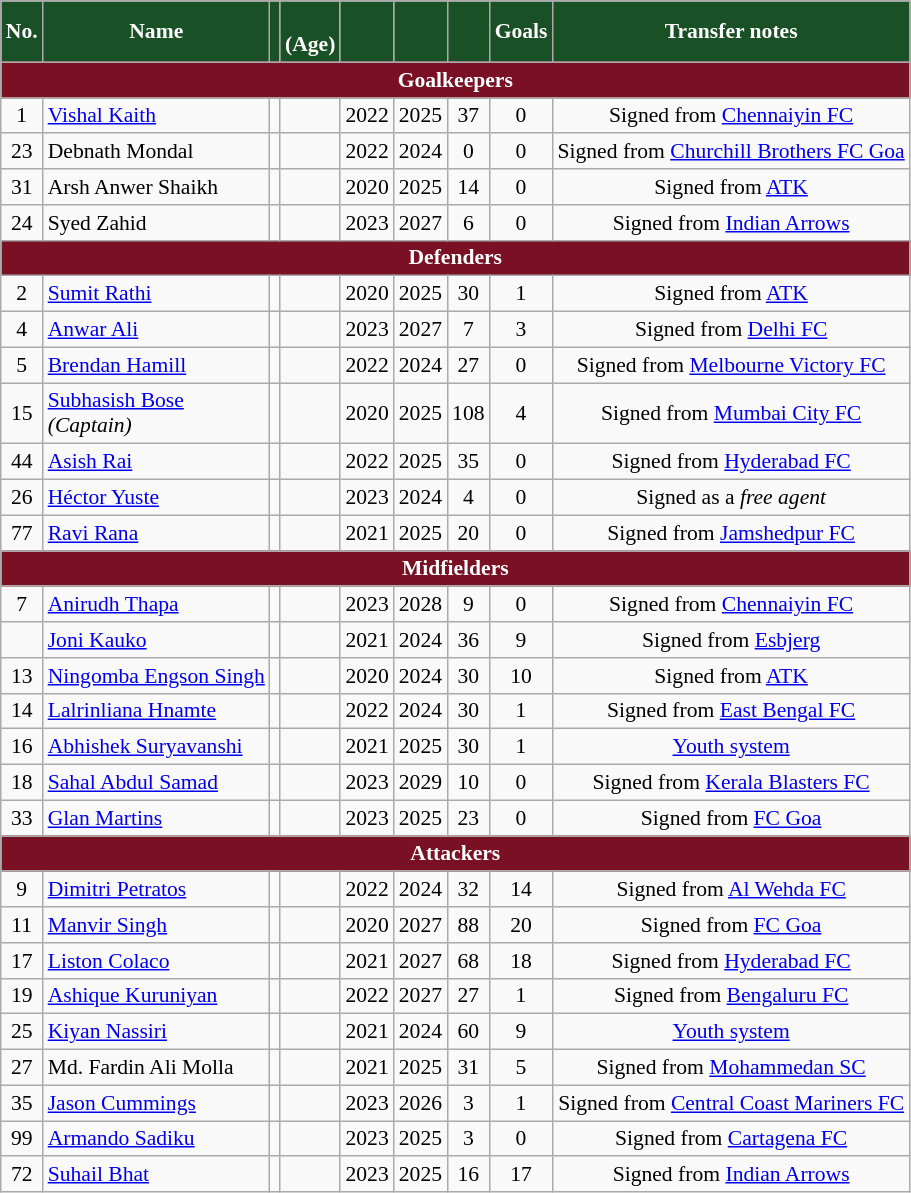<table class="wikitable sortable" style="text-align:center; font-size:90%;">
<tr>
<th style="background:#1A5026; color:white; text-align:center;">No.</th>
<th style="background:#1A5026; color:white; text-align:center;">Name</th>
<th style="background:#1A5026; color:white; text-align:center;"></th>
<th style="background:#1A5026; color: white; text-align: center;"><br>(Age)</th>
<th style="background:#1A5026; color: white; text-align: center;"></th>
<th style="background:#1A5026; color: white; text-align: center;"></th>
<th style="background:#1A5026; color: white; text-align: center;"></th>
<th style="background:#1A5026; color: white; text-align: center;">Goals</th>
<th style="background:#1A5026; color: white; text-align: center;">Transfer notes</th>
</tr>
<tr>
<th colspan="9" style="background:#7a1024; color:white; text-align:center;">Goalkeepers</th>
</tr>
<tr>
<td>1</td>
<td align=left><a href='#'>Vishal Kaith</a></td>
<td></td>
<td></td>
<td>2022</td>
<td>2025</td>
<td>37</td>
<td>0</td>
<td>Signed from <a href='#'>Chennaiyin FC</a></td>
</tr>
<tr>
<td>23</td>
<td align=left>Debnath Mondal</td>
<td></td>
<td></td>
<td>2022</td>
<td>2024</td>
<td>0</td>
<td>0</td>
<td>Signed from <a href='#'>Churchill Brothers FC Goa</a></td>
</tr>
<tr>
<td>31</td>
<td align=left>Arsh Anwer Shaikh</td>
<td></td>
<td></td>
<td>2020</td>
<td>2025</td>
<td>14</td>
<td>0</td>
<td>Signed from <a href='#'>ATK</a></td>
</tr>
<tr>
<td>24</td>
<td align=left>Syed Zahid</td>
<td></td>
<td></td>
<td>2023</td>
<td>2027</td>
<td>6</td>
<td>0</td>
<td>Signed from <a href='#'>Indian Arrows</a></td>
</tr>
<tr>
<th colspan="9" style="background:#7a1024; color:white; text-align:center;">Defenders</th>
</tr>
<tr>
<td>2</td>
<td align=left><a href='#'>Sumit Rathi</a></td>
<td></td>
<td></td>
<td>2020</td>
<td>2025</td>
<td>30</td>
<td>1</td>
<td>Signed from <a href='#'>ATK</a></td>
</tr>
<tr>
<td>4</td>
<td align=left><a href='#'>Anwar Ali</a></td>
<td></td>
<td></td>
<td>2023</td>
<td>2027</td>
<td>7</td>
<td>3</td>
<td>Signed from <a href='#'>Delhi FC</a></td>
</tr>
<tr>
<td>5</td>
<td align=left><a href='#'>Brendan Hamill</a></td>
<td></td>
<td></td>
<td>2022</td>
<td>2024</td>
<td>27</td>
<td>0</td>
<td>Signed from <a href='#'>Melbourne Victory FC</a></td>
</tr>
<tr>
<td>15</td>
<td align=left><a href='#'>Subhasish Bose</a><br><em>(Captain)</em></td>
<td></td>
<td></td>
<td>2020</td>
<td>2025</td>
<td>108</td>
<td>4</td>
<td>Signed from <a href='#'>Mumbai City FC</a></td>
</tr>
<tr>
<td>44</td>
<td align=left><a href='#'>Asish Rai</a></td>
<td></td>
<td></td>
<td>2022</td>
<td>2025</td>
<td>35</td>
<td>0</td>
<td>Signed from <a href='#'>Hyderabad FC</a></td>
</tr>
<tr>
<td>26</td>
<td align=left><a href='#'>Héctor Yuste</a></td>
<td></td>
<td></td>
<td>2023</td>
<td>2024</td>
<td>4</td>
<td>0</td>
<td>Signed as a <em>free agent</em></td>
</tr>
<tr>
<td>77</td>
<td align=left><a href='#'>Ravi Rana</a></td>
<td></td>
<td></td>
<td>2021</td>
<td>2025</td>
<td>20</td>
<td>0</td>
<td>Signed from <a href='#'>Jamshedpur FC</a></td>
</tr>
<tr>
<th colspan="9" style="background:#7a1024; color:white; text-align:center;">Midfielders</th>
</tr>
<tr>
<td>7</td>
<td align=left><a href='#'>Anirudh Thapa</a></td>
<td></td>
<td></td>
<td>2023</td>
<td>2028</td>
<td>9</td>
<td>0</td>
<td>Signed from <a href='#'>Chennaiyin FC</a></td>
</tr>
<tr>
<td></td>
<td align=left><a href='#'>Joni Kauko</a></td>
<td></td>
<td></td>
<td>2021</td>
<td>2024</td>
<td>36</td>
<td>9</td>
<td>Signed from <a href='#'>Esbjerg</a></td>
</tr>
<tr>
<td>13</td>
<td align=left><a href='#'>Ningomba Engson Singh</a></td>
<td></td>
<td></td>
<td>2020</td>
<td>2024</td>
<td>30</td>
<td>10</td>
<td>Signed from <a href='#'>ATK</a></td>
</tr>
<tr>
<td>14</td>
<td align=left><a href='#'>Lalrinliana Hnamte</a></td>
<td></td>
<td></td>
<td>2022</td>
<td>2024</td>
<td>30</td>
<td>1</td>
<td>Signed from <a href='#'>East Bengal FC</a></td>
</tr>
<tr>
<td>16</td>
<td align=left><a href='#'>Abhishek Suryavanshi</a></td>
<td></td>
<td></td>
<td>2021</td>
<td>2025</td>
<td>30</td>
<td>1</td>
<td><a href='#'>Youth system</a></td>
</tr>
<tr>
<td>18</td>
<td align="left"><a href='#'>Sahal Abdul Samad</a></td>
<td></td>
<td></td>
<td>2023</td>
<td>2029</td>
<td>10</td>
<td>0</td>
<td>Signed from <a href='#'>Kerala Blasters FC</a></td>
</tr>
<tr>
<td>33</td>
<td align=left><a href='#'>Glan Martins</a></td>
<td></td>
<td></td>
<td>2023</td>
<td>2025</td>
<td>23</td>
<td>0</td>
<td>Signed from <a href='#'>FC Goa</a></td>
</tr>
<tr>
<th colspan="9" style="background:#7a1024; color:white; text-align:center;">Attackers</th>
</tr>
<tr>
<td>9</td>
<td align=left><a href='#'>Dimitri Petratos</a></td>
<td></td>
<td></td>
<td>2022</td>
<td>2024</td>
<td>32</td>
<td>14</td>
<td>Signed from <a href='#'>Al Wehda FC</a></td>
</tr>
<tr>
<td>11</td>
<td align=left><a href='#'>Manvir Singh</a></td>
<td></td>
<td></td>
<td>2020</td>
<td>2027</td>
<td>88</td>
<td>20</td>
<td>Signed from <a href='#'>FC Goa</a></td>
</tr>
<tr>
<td>17</td>
<td align=left><a href='#'>Liston Colaco</a></td>
<td></td>
<td></td>
<td>2021</td>
<td>2027</td>
<td>68</td>
<td>18</td>
<td>Signed from <a href='#'>Hyderabad FC</a></td>
</tr>
<tr>
<td>19</td>
<td align=left><a href='#'>Ashique Kuruniyan</a></td>
<td></td>
<td></td>
<td>2022</td>
<td>2027</td>
<td>27</td>
<td>1</td>
<td>Signed from <a href='#'>Bengaluru FC</a></td>
</tr>
<tr>
<td>25</td>
<td align=left><a href='#'>Kiyan Nassiri</a></td>
<td></td>
<td></td>
<td>2021</td>
<td>2024</td>
<td>60</td>
<td>9</td>
<td><a href='#'>Youth system</a></td>
</tr>
<tr>
<td>27</td>
<td align=left>Md. Fardin Ali Molla</td>
<td></td>
<td></td>
<td>2021</td>
<td>2025</td>
<td>31</td>
<td>5</td>
<td>Signed from <a href='#'>Mohammedan SC</a></td>
</tr>
<tr>
<td>35</td>
<td align=left><a href='#'>Jason Cummings</a></td>
<td></td>
<td></td>
<td>2023</td>
<td>2026</td>
<td>3</td>
<td>1</td>
<td>Signed from <a href='#'>Central Coast Mariners FC</a></td>
</tr>
<tr>
<td>99</td>
<td align=left><a href='#'>Armando Sadiku</a></td>
<td></td>
<td></td>
<td>2023</td>
<td>2025</td>
<td>3</td>
<td>0</td>
<td>Signed from <a href='#'>Cartagena FC</a></td>
</tr>
<tr>
<td>72</td>
<td align=left><a href='#'>Suhail Bhat</a></td>
<td></td>
<td></td>
<td>2023</td>
<td>2025</td>
<td>16</td>
<td>17</td>
<td>Signed from <a href='#'>Indian Arrows</a></td>
</tr>
</table>
